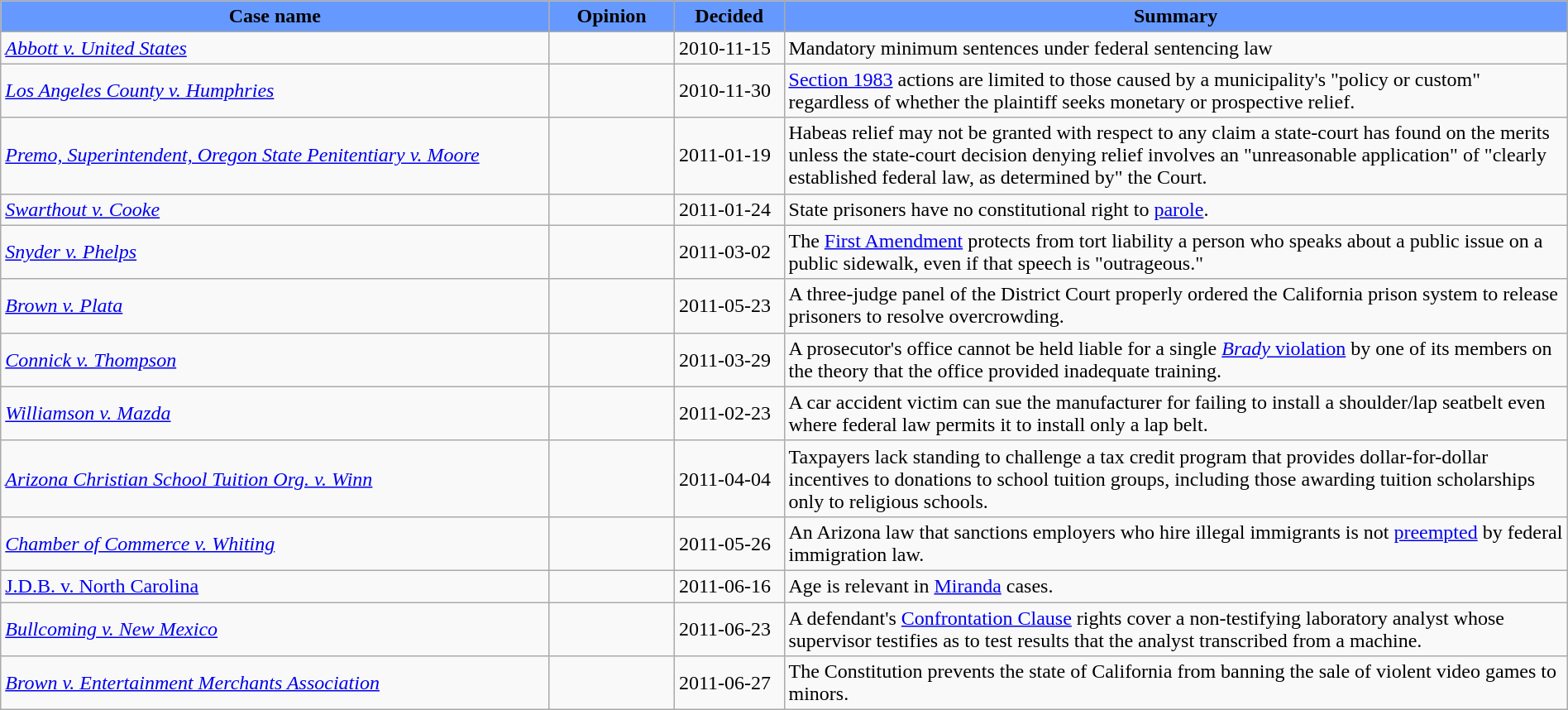<table class="wikitable" style="margin:auto;width:100%">
<tr>
<th style="background:#69f;">Case name</th>
<th style="background:#69f; width:8%;">Opinion</th>
<th style="background:#69f; width:7%;">Decided</th>
<th style="background:#69f; width:50%;">Summary</th>
</tr>
<tr>
<td><em><a href='#'>Abbott v. United States</a></em></td>
<td></td>
<td>2010-11-15</td>
<td>Mandatory minimum sentences under federal sentencing law</td>
</tr>
<tr>
<td><em><a href='#'>Los Angeles County v. Humphries</a></em></td>
<td></td>
<td>2010-11-30</td>
<td><a href='#'>Section 1983</a> actions are limited to those caused by a municipality's "policy or custom" regardless of whether the plaintiff seeks monetary or prospective relief.</td>
</tr>
<tr>
<td><em><a href='#'>Premo, Superintendent, Oregon State Penitentiary v. Moore</a></em></td>
<td></td>
<td>2011-01-19</td>
<td>Habeas relief may not be granted with respect to any claim a state-court has found on the merits unless the state-court decision denying relief involves an "unreasonable application" of "clearly established federal law, as determined by" the Court.</td>
</tr>
<tr>
<td><em><a href='#'>Swarthout v. Cooke</a></em></td>
<td></td>
<td>2011-01-24</td>
<td>State prisoners have no constitutional right to <a href='#'>parole</a>.</td>
</tr>
<tr>
<td><em><a href='#'>Snyder v. Phelps</a></em></td>
<td></td>
<td>2011-03-02</td>
<td>The <a href='#'>First Amendment</a> protects from tort liability a person who speaks about a public issue on a public sidewalk, even if that speech is "outrageous."</td>
</tr>
<tr>
<td><em><a href='#'>Brown v. Plata</a></em></td>
<td></td>
<td>2011-05-23</td>
<td>A three-judge panel of the District Court properly ordered the California prison system to release prisoners to resolve overcrowding.</td>
</tr>
<tr>
<td><em><a href='#'>Connick v. Thompson</a></em></td>
<td></td>
<td>2011-03-29</td>
<td>A prosecutor's office cannot be held liable for a single <a href='#'><em>Brady</em> violation</a> by one of its members on the theory that the office provided inadequate training.</td>
</tr>
<tr>
<td><em><a href='#'>Williamson v. Mazda</a></em></td>
<td></td>
<td>2011-02-23</td>
<td>A car accident victim can sue the manufacturer for failing to install a shoulder/lap seatbelt even where federal law permits it to install only a lap belt.</td>
</tr>
<tr>
<td><em><a href='#'>Arizona Christian School Tuition Org. v. Winn</a></em></td>
<td></td>
<td>2011-04-04</td>
<td>Taxpayers lack standing to challenge a tax credit program that provides dollar-for-dollar incentives to donations to school tuition groups, including those awarding tuition scholarships only to religious schools.</td>
</tr>
<tr>
<td><em><a href='#'>Chamber of Commerce v. Whiting</a></em></td>
<td></td>
<td>2011-05-26</td>
<td>An Arizona law that sanctions employers who hire illegal immigrants is not <a href='#'>preempted</a> by federal immigration law.</td>
</tr>
<tr>
<td><a href='#'>J.D.B. v. North Carolina</a></td>
<td></td>
<td>2011-06-16</td>
<td>Age is relevant in <a href='#'>Miranda</a> cases.</td>
</tr>
<tr>
<td><em><a href='#'>Bullcoming v. New Mexico</a></em></td>
<td></td>
<td>2011-06-23</td>
<td>A defendant's <a href='#'>Confrontation Clause</a> rights cover a non-testifying laboratory analyst whose supervisor testifies as to test results that the analyst transcribed from a machine.</td>
</tr>
<tr>
<td><em><a href='#'>Brown v. Entertainment Merchants Association</a></em></td>
<td></td>
<td>2011-06-27</td>
<td>The Constitution prevents the state of California from banning the sale of violent video games to minors.</td>
</tr>
</table>
